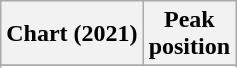<table class="wikitable plainrowheaders" style="text-align:center">
<tr>
<th scope="col">Chart (2021)</th>
<th scope="col">Peak<br>position</th>
</tr>
<tr>
</tr>
<tr>
</tr>
</table>
